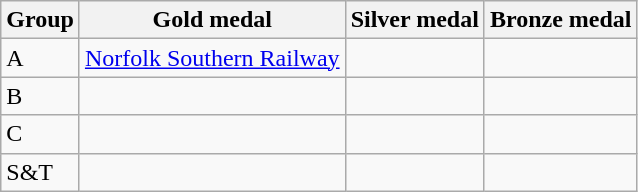<table class="wikitable">
<tr>
<th>Group</th>
<th>Gold medal</th>
<th>Silver medal</th>
<th>Bronze medal</th>
</tr>
<tr>
<td>A</td>
<td><a href='#'>Norfolk Southern Railway</a></td>
<td> </td>
<td> </td>
</tr>
<tr>
<td>B</td>
<td> </td>
<td> </td>
<td> </td>
</tr>
<tr>
<td>C</td>
<td> </td>
<td> </td>
<td> </td>
</tr>
<tr>
<td>S&T</td>
<td> </td>
<td> </td>
<td> </td>
</tr>
</table>
